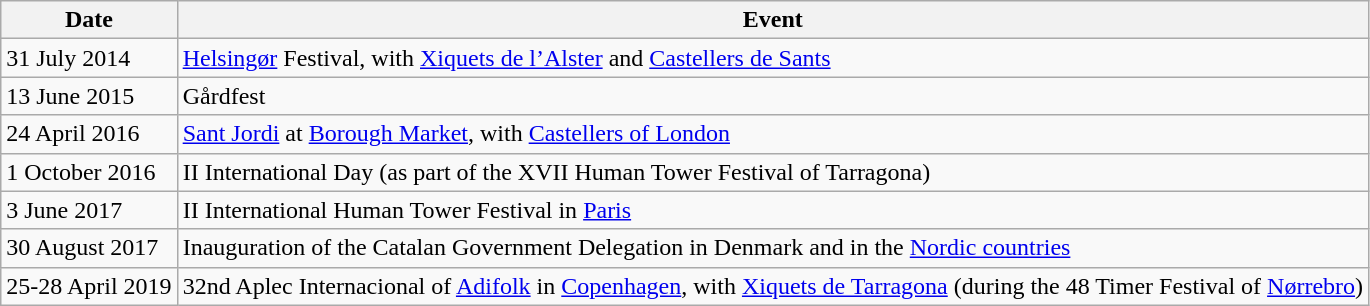<table class="wikitable">
<tr>
<th>Date</th>
<th>Event</th>
</tr>
<tr>
<td>31 July 2014</td>
<td><a href='#'>Helsingør</a> Festival, with <a href='#'>Xiquets de l’Alster</a> and <a href='#'>Castellers de Sants</a></td>
</tr>
<tr>
<td>13 June 2015</td>
<td>Gårdfest</td>
</tr>
<tr>
<td>24 April 2016</td>
<td><a href='#'>Sant Jordi</a> at <a href='#'>Borough Market</a>, with <a href='#'>Castellers of London</a></td>
</tr>
<tr>
<td>1 October 2016</td>
<td>II International Day (as part of the XVII Human Tower Festival of Tarragona)</td>
</tr>
<tr>
<td>3 June 2017</td>
<td>II International Human Tower Festival in <a href='#'>Paris</a></td>
</tr>
<tr>
<td>30 August 2017</td>
<td>Inauguration of the Catalan Government Delegation in Denmark and in the <a href='#'>Nordic countries</a></td>
</tr>
<tr>
<td>25-28 April 2019</td>
<td>32nd Aplec Internacional of <a href='#'>Adifolk</a> in <a href='#'>Copenhagen</a>, with <a href='#'>Xiquets de Tarragona</a> (during the 48 Timer Festival of <a href='#'>Nørrebro</a>)</td>
</tr>
</table>
